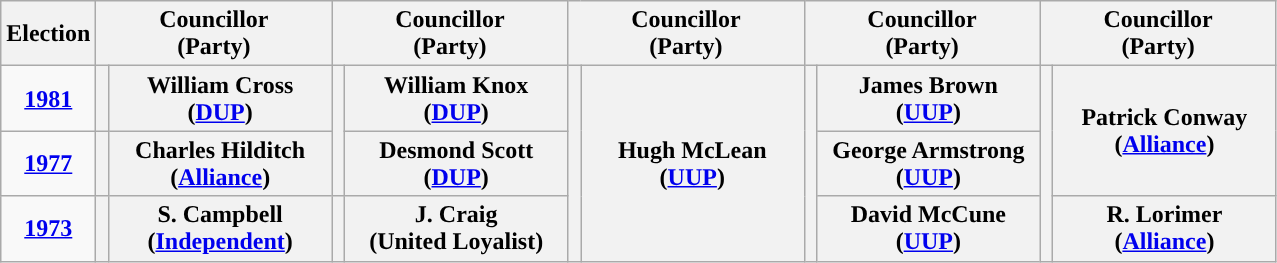<table class="wikitable" style="text-align:center">
<tr>
<th scope="col" width="50">Election</th>
<th scope="col" width="150" colspan = "2">Councillor<br> (Party)</th>
<th scope="col" width="150" colspan = "2">Councillor<br> (Party)</th>
<th scope="col" width="150" colspan = "2">Councillor<br> (Party)</th>
<th scope="col" width="150" colspan = "2">Councillor<br> (Party)</th>
<th scope="col" width="150" colspan = "2">Councillor<br> (Party)</th>
</tr>
<tr>
<td><strong><a href='#'>1981</a></strong></td>
<th rowspan="1" width="1" style="background-color: "></th>
<th rowspan = "1">William Cross <br> (<a href='#'>DUP</a>)</th>
<th rowspan="2" width="1" style="background-color: "></th>
<th rowspan = "1">William Knox <br> (<a href='#'>DUP</a>)</th>
<th rowspan="3" width="1" style="background-color: "></th>
<th rowspan = "3">Hugh McLean <br> (<a href='#'>UUP</a>)</th>
<th rowspan="3" width="1" style="background-color: "></th>
<th rowspan = "1">James Brown <br> (<a href='#'>UUP</a>)</th>
<th rowspan="3" width="1" style="background-color: "></th>
<th rowspan = "2">Patrick Conway <br> (<a href='#'>Alliance</a>)</th>
</tr>
<tr>
<td><strong><a href='#'>1977</a></strong></td>
<th rowspan="1" width="1" style="background-color: "></th>
<th rowspan = "1">Charles Hilditch <br> (<a href='#'>Alliance</a>)</th>
<th rowspan = "1">Desmond Scott <br> (<a href='#'>DUP</a>)</th>
<th rowspan = "1">George Armstrong <br> (<a href='#'>UUP</a>)</th>
</tr>
<tr>
<td><strong><a href='#'>1973</a></strong></td>
<th rowspan="1" width="1" style="background-color: "></th>
<th rowspan = "1">S. Campbell <br> (<a href='#'>Independent</a>)</th>
<th rowspan="1" width="1" style="background-color: "></th>
<th rowspan = "1">J. Craig <br> (United Loyalist)</th>
<th rowspan = "1">David McCune <br> (<a href='#'>UUP</a>)</th>
<th rowspan = "1">R. Lorimer <br> (<a href='#'>Alliance</a>)</th>
</tr>
</table>
